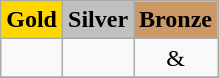<table class="wikitable">
<tr>
<th style="background: gold">Gold</th>
<th style="background: silver">Silver</th>
<th style="background: #cc9966">Bronze</th>
</tr>
<tr>
<td align="center"></td>
<td align="center"></td>
<td align="center"> & </td>
</tr>
<tr>
</tr>
</table>
